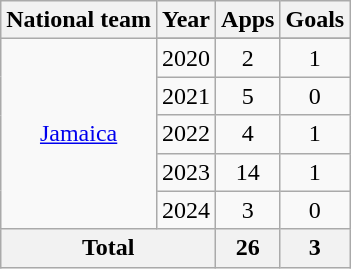<table class=wikitable style="text-align: center;">
<tr>
<th>National team</th>
<th>Year</th>
<th>Apps</th>
<th>Goals</th>
</tr>
<tr>
<td rowspan="6"><a href='#'>Jamaica</a></td>
</tr>
<tr>
<td>2020</td>
<td>2</td>
<td>1</td>
</tr>
<tr>
<td>2021</td>
<td>5</td>
<td>0</td>
</tr>
<tr>
<td>2022</td>
<td>4</td>
<td>1</td>
</tr>
<tr>
<td>2023</td>
<td>14</td>
<td>1</td>
</tr>
<tr>
<td>2024</td>
<td>3</td>
<td>0</td>
</tr>
<tr>
<th colspan="2">Total</th>
<th>26</th>
<th>3</th>
</tr>
</table>
